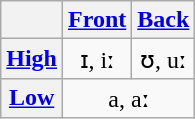<table class="wikitable IPA" style="text-align:center">
<tr>
<th></th>
<th><a href='#'>Front</a></th>
<th><a href='#'>Back</a></th>
</tr>
<tr align="center">
<th><a href='#'>High</a></th>
<td>ɪ, iː</td>
<td>ʊ, uː</td>
</tr>
<tr align="center">
<th><a href='#'>Low</a></th>
<td colspan="2">a, aː</td>
</tr>
</table>
